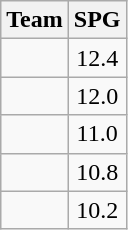<table class=wikitable>
<tr>
<th>Team</th>
<th>SPG</th>
</tr>
<tr>
<td></td>
<td align=center>12.4</td>
</tr>
<tr>
<td></td>
<td align=center>12.0</td>
</tr>
<tr>
<td></td>
<td align=center>11.0</td>
</tr>
<tr>
<td></td>
<td align=center>10.8</td>
</tr>
<tr>
<td></td>
<td align=center>10.2</td>
</tr>
</table>
